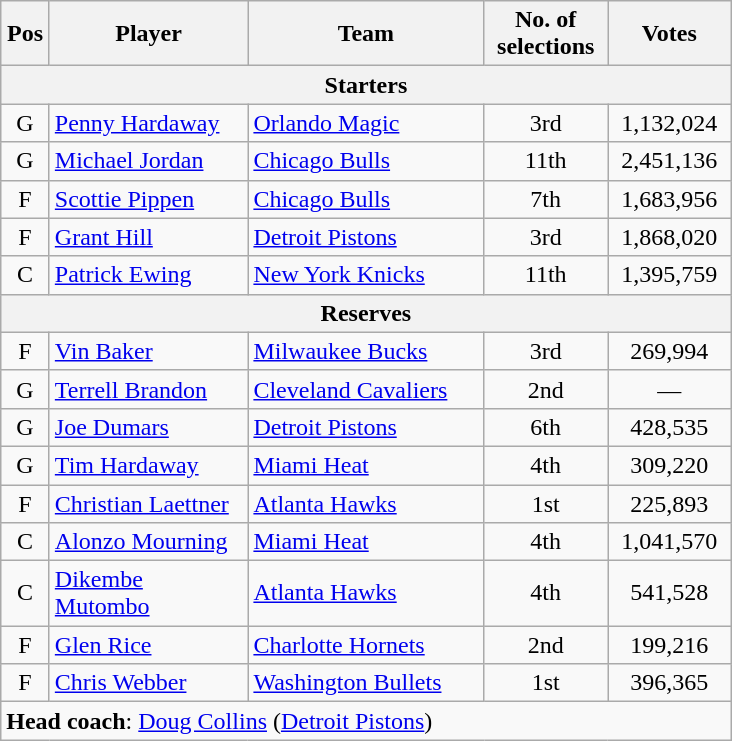<table class="wikitable" style="text-align:center">
<tr>
<th scope="col" style="width:25px;">Pos</th>
<th scope="col" style="width:125px;">Player</th>
<th scope="col" style="width:150px;">Team</th>
<th scope="col" style="width:75px;">No. of selections</th>
<th scope="col" style="width:75px;">Votes</th>
</tr>
<tr>
<th scope="col" colspan="5">Starters</th>
</tr>
<tr>
<td>G</td>
<td style="text-align:left"><a href='#'>Penny Hardaway</a></td>
<td style="text-align:left"><a href='#'>Orlando Magic</a></td>
<td>3rd</td>
<td>1,132,024</td>
</tr>
<tr>
<td>G</td>
<td style="text-align:left"><a href='#'>Michael Jordan</a></td>
<td style="text-align:left"><a href='#'>Chicago Bulls</a></td>
<td>11th</td>
<td>2,451,136</td>
</tr>
<tr>
<td>F</td>
<td style="text-align:left"><a href='#'>Scottie Pippen</a></td>
<td style="text-align:left"><a href='#'>Chicago Bulls</a></td>
<td>7th</td>
<td>1,683,956</td>
</tr>
<tr>
<td>F</td>
<td style="text-align:left"><a href='#'>Grant Hill</a></td>
<td style="text-align:left"><a href='#'>Detroit Pistons</a></td>
<td>3rd</td>
<td>1,868,020</td>
</tr>
<tr>
<td>C</td>
<td style="text-align:left"><a href='#'>Patrick Ewing</a></td>
<td style="text-align:left"><a href='#'>New York Knicks</a></td>
<td>11th</td>
<td>1,395,759</td>
</tr>
<tr>
<th colspan="5">Reserves</th>
</tr>
<tr>
<td>F</td>
<td style="text-align:left"><a href='#'>Vin Baker</a></td>
<td style="text-align:left"><a href='#'>Milwaukee Bucks</a></td>
<td>3rd</td>
<td>269,994</td>
</tr>
<tr>
<td>G</td>
<td style="text-align:left"><a href='#'>Terrell Brandon</a></td>
<td style="text-align:left"><a href='#'>Cleveland Cavaliers</a></td>
<td>2nd</td>
<td>—</td>
</tr>
<tr>
<td>G</td>
<td style="text-align:left"><a href='#'>Joe Dumars</a></td>
<td style="text-align:left"><a href='#'>Detroit Pistons</a></td>
<td>6th</td>
<td>428,535</td>
</tr>
<tr>
<td>G</td>
<td style="text-align:left"><a href='#'>Tim Hardaway</a></td>
<td style="text-align:left"><a href='#'>Miami Heat</a></td>
<td>4th</td>
<td>309,220</td>
</tr>
<tr>
<td>F</td>
<td style="text-align:left"><a href='#'>Christian Laettner</a></td>
<td style="text-align:left"><a href='#'>Atlanta Hawks</a></td>
<td>1st</td>
<td>225,893</td>
</tr>
<tr>
<td>C</td>
<td style="text-align:left"><a href='#'>Alonzo Mourning</a></td>
<td style="text-align:left"><a href='#'>Miami Heat</a></td>
<td>4th</td>
<td>1,041,570</td>
</tr>
<tr>
<td>C</td>
<td style="text-align:left"><a href='#'>Dikembe Mutombo</a></td>
<td style="text-align:left"><a href='#'>Atlanta Hawks</a></td>
<td>4th</td>
<td>541,528</td>
</tr>
<tr>
<td>F</td>
<td style="text-align:left"><a href='#'>Glen Rice</a></td>
<td style="text-align:left"><a href='#'>Charlotte Hornets</a></td>
<td>2nd</td>
<td>199,216</td>
</tr>
<tr>
<td>F</td>
<td style="text-align:left"><a href='#'>Chris Webber</a></td>
<td style="text-align:left"><a href='#'>Washington Bullets</a></td>
<td>1st</td>
<td>396,365</td>
</tr>
<tr>
<td style="text-align:left" colspan="5"><strong>Head coach</strong>: <a href='#'>Doug Collins</a> (<a href='#'>Detroit Pistons</a>)</td>
</tr>
</table>
